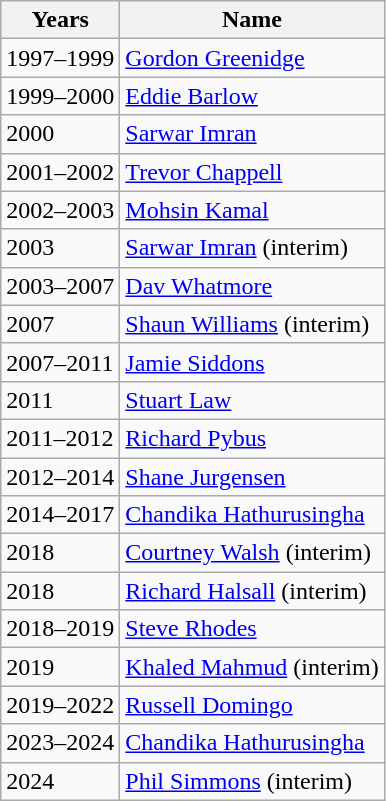<table class="wikitable">
<tr>
<th>Years</th>
<th>Name</th>
</tr>
<tr>
<td>1997–1999</td>
<td><a href='#'>Gordon Greenidge</a></td>
</tr>
<tr>
<td>1999–2000</td>
<td><a href='#'>Eddie Barlow</a></td>
</tr>
<tr>
<td>2000</td>
<td><a href='#'>Sarwar Imran</a></td>
</tr>
<tr>
<td>2001–2002</td>
<td><a href='#'>Trevor Chappell</a></td>
</tr>
<tr>
<td>2002–2003</td>
<td><a href='#'>Mohsin Kamal</a></td>
</tr>
<tr>
<td>2003</td>
<td><a href='#'>Sarwar Imran</a> (interim)</td>
</tr>
<tr>
<td>2003–2007</td>
<td><a href='#'>Dav Whatmore</a></td>
</tr>
<tr>
<td>2007</td>
<td><a href='#'>Shaun Williams</a> (interim)</td>
</tr>
<tr>
<td>2007–2011</td>
<td><a href='#'>Jamie Siddons</a></td>
</tr>
<tr>
<td>2011</td>
<td><a href='#'>Stuart Law</a></td>
</tr>
<tr>
<td>2011–2012</td>
<td><a href='#'>Richard Pybus</a></td>
</tr>
<tr>
<td>2012–2014</td>
<td><a href='#'>Shane Jurgensen</a></td>
</tr>
<tr>
<td>2014–2017</td>
<td><a href='#'>Chandika Hathurusingha</a></td>
</tr>
<tr>
<td>2018</td>
<td><a href='#'>Courtney Walsh</a> (interim)</td>
</tr>
<tr>
<td>2018</td>
<td><a href='#'>Richard Halsall</a> (interim)</td>
</tr>
<tr>
<td>2018–2019</td>
<td><a href='#'>Steve Rhodes</a></td>
</tr>
<tr>
<td>2019</td>
<td><a href='#'>Khaled Mahmud</a> (interim)</td>
</tr>
<tr>
<td>2019–2022</td>
<td><a href='#'>Russell Domingo</a></td>
</tr>
<tr>
<td>2023–2024</td>
<td><a href='#'>Chandika Hathurusingha</a></td>
</tr>
<tr>
<td>2024</td>
<td><a href='#'>Phil Simmons</a> (interim)</td>
</tr>
</table>
